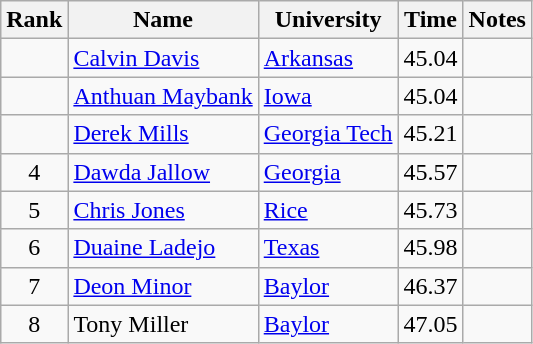<table class="wikitable sortable" style="text-align:center">
<tr>
<th>Rank</th>
<th>Name</th>
<th>University</th>
<th>Time</th>
<th>Notes</th>
</tr>
<tr>
<td></td>
<td align=left><a href='#'>Calvin Davis</a></td>
<td align=left><a href='#'>Arkansas</a></td>
<td>45.04</td>
<td></td>
</tr>
<tr>
<td></td>
<td align=left><a href='#'>Anthuan Maybank</a></td>
<td align=left><a href='#'>Iowa</a></td>
<td>45.04</td>
<td></td>
</tr>
<tr>
<td></td>
<td align=left><a href='#'>Derek Mills</a></td>
<td align=left><a href='#'>Georgia Tech</a></td>
<td>45.21</td>
<td></td>
</tr>
<tr>
<td>4</td>
<td align=left><a href='#'>Dawda Jallow</a> </td>
<td align=left><a href='#'>Georgia</a></td>
<td>45.57</td>
<td></td>
</tr>
<tr>
<td>5</td>
<td align=left><a href='#'>Chris Jones</a></td>
<td align=left><a href='#'>Rice</a></td>
<td>45.73</td>
<td></td>
</tr>
<tr>
<td>6</td>
<td align=left><a href='#'>Duaine Ladejo</a></td>
<td align=left><a href='#'>Texas</a></td>
<td>45.98</td>
<td></td>
</tr>
<tr>
<td>7</td>
<td align=left><a href='#'>Deon Minor</a></td>
<td align=left><a href='#'>Baylor</a></td>
<td>46.37</td>
<td></td>
</tr>
<tr>
<td>8</td>
<td align=left>Tony Miller</td>
<td align=left><a href='#'>Baylor</a></td>
<td>47.05</td>
<td></td>
</tr>
</table>
